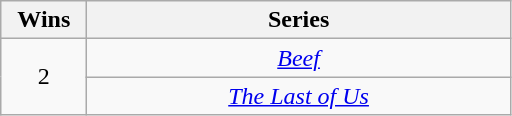<table class="wikitable" rowspan=2 border=2 style="text-align:center;">
<tr>
<th scope="col" width="50">Wins</th>
<th scope="col" width="275">Series</th>
</tr>
<tr>
<td rowspan="2">2</td>
<td><em><a href='#'>Beef</a></em></td>
</tr>
<tr>
<td><em><a href='#'>The Last of Us</a></em></td>
</tr>
</table>
